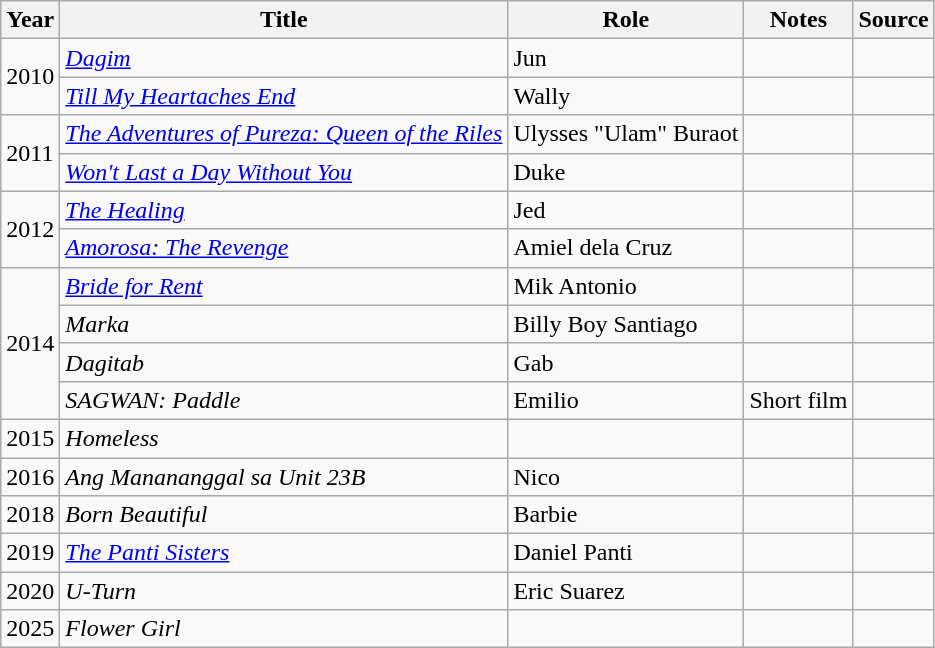<table class="wikitable sortable">
<tr>
<th>Year</th>
<th>Title</th>
<th>Role</th>
<th class="unsortable">Notes</th>
<th class="unsortable">Source</th>
</tr>
<tr>
<td rowspan="2">2010</td>
<td><em><a href='#'>Dagim</a></em></td>
<td>Jun</td>
<td></td>
<td></td>
</tr>
<tr>
<td><em><a href='#'>Till My Heartaches End</a></em></td>
<td>Wally</td>
<td></td>
<td></td>
</tr>
<tr>
<td rowspan="2">2011</td>
<td><em><a href='#'>The Adventures of Pureza: Queen of the Riles</a></em></td>
<td>Ulysses "Ulam" Buraot</td>
<td></td>
<td></td>
</tr>
<tr>
<td><em><a href='#'>Won't Last a Day Without You</a></em></td>
<td>Duke</td>
<td></td>
<td></td>
</tr>
<tr>
<td rowspan="2">2012</td>
<td><em><a href='#'>The Healing</a></em></td>
<td>Jed</td>
<td></td>
<td></td>
</tr>
<tr>
<td><em><a href='#'>Amorosa: The Revenge</a></em></td>
<td>Amiel dela Cruz</td>
<td></td>
<td></td>
</tr>
<tr>
<td rowspan="4">2014</td>
<td><em><a href='#'>Bride for Rent</a></em></td>
<td>Mik Antonio</td>
<td></td>
<td></td>
</tr>
<tr>
<td><em>Marka</em></td>
<td>Billy Boy Santiago</td>
<td></td>
<td></td>
</tr>
<tr>
<td><em>Dagitab</em></td>
<td>Gab</td>
<td></td>
<td></td>
</tr>
<tr>
<td><em>SAGWAN: Paddle</em></td>
<td>Emilio</td>
<td>Short film</td>
<td></td>
</tr>
<tr>
<td>2015</td>
<td><em>Homeless</em></td>
<td></td>
<td></td>
<td></td>
</tr>
<tr>
<td>2016</td>
<td><em>Ang Manananggal sa Unit 23B</em></td>
<td>Nico</td>
<td></td>
<td></td>
</tr>
<tr>
<td>2018</td>
<td><em>Born Beautiful</em></td>
<td>Barbie</td>
<td></td>
<td></td>
</tr>
<tr>
<td>2019</td>
<td><em><a href='#'>The Panti Sisters</a></em></td>
<td>Daniel Panti</td>
<td></td>
<td></td>
</tr>
<tr>
<td>2020</td>
<td><em>U-Turn</em></td>
<td>Eric Suarez</td>
<td></td>
<td></td>
</tr>
<tr>
<td>2025</td>
<td><em>Flower Girl</em></td>
<td></td>
<td></td>
<td></td>
</tr>
</table>
